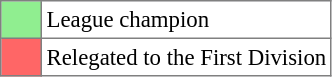<table bgcolor="#f7f8ff" cellpadding="3" cellspacing="0" border="1" style="font-size: 95%; border: gray solid 1px; border-collapse: collapse;text-align:center;">
<tr>
<td style="background:#90EE90;" width="20"></td>
<td bgcolor="#ffffff" align="left">League champion</td>
</tr>
<tr>
<td style="background: #FF6666" width="20"></td>
<td bgcolor="#ffffff" align="left">Relegated to the First Division</td>
</tr>
</table>
